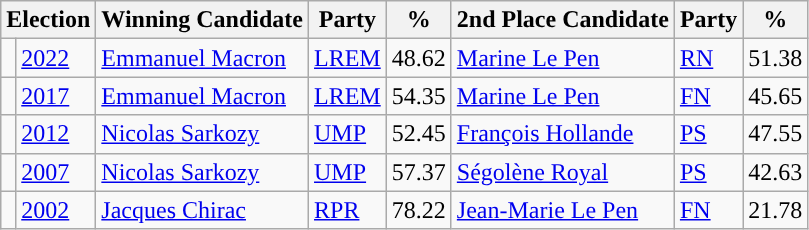<table class="wikitable">
<tr>
<th colspan="2">Election</th>
<th>Winning Candidate</th>
<th>Party</th>
<th>%</th>
<th>2nd Place Candidate</th>
<th>Party</th>
<th>%</th>
</tr>
<tr>
<td></td>
<td><a href='#'>2022</a></td>
<td><a href='#'>Emmanuel Macron</a></td>
<td><a href='#'>LREM</a></td>
<td>48.62</td>
<td><a href='#'>Marine Le Pen</a></td>
<td><a href='#'>RN</a></td>
<td>51.38</td>
</tr>
<tr>
<td style="background-color: "></td>
<td><a href='#'>2017</a></td>
<td><a href='#'>Emmanuel Macron</a></td>
<td><a href='#'>LREM</a></td>
<td>54.35</td>
<td><a href='#'>Marine Le Pen</a></td>
<td><a href='#'>FN</a></td>
<td>45.65</td>
</tr>
<tr>
<td style="background-color: "></td>
<td><a href='#'>2012</a></td>
<td><a href='#'>Nicolas Sarkozy</a></td>
<td><a href='#'>UMP</a></td>
<td>52.45</td>
<td><a href='#'>François Hollande</a></td>
<td><a href='#'>PS</a></td>
<td>47.55</td>
</tr>
<tr>
<td style="background-color: "></td>
<td><a href='#'>2007</a></td>
<td><a href='#'>Nicolas Sarkozy</a></td>
<td><a href='#'>UMP</a></td>
<td>57.37</td>
<td><a href='#'>Ségolène Royal</a></td>
<td><a href='#'>PS</a></td>
<td>42.63</td>
</tr>
<tr>
<td style="background-color: "></td>
<td><a href='#'>2002</a></td>
<td><a href='#'>Jacques Chirac</a></td>
<td><a href='#'>RPR</a></td>
<td>78.22</td>
<td><a href='#'>Jean-Marie Le Pen</a></td>
<td><a href='#'>FN</a></td>
<td>21.78</td>
</tr>
</table>
